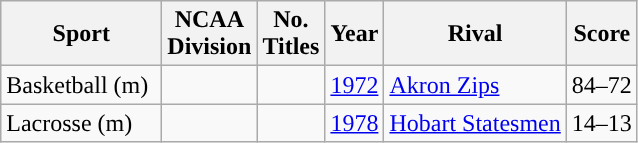<table class="wikitable sortable"; style=" ">
<tr>
<th width=100px>Sport</th>
<th width=50px>NCAA<br> Division</th>
<th width=px>No.<br>Titles</th>
<th width=px>Year</th>
<th width=px>Rival</th>
<th width=px>Score</th>
</tr>
<tr>
<td>Basketball (m)</td>
<td></td>
<td></td>
<td><a href='#'>1972</a></td>
<td><a href='#'>Akron Zips</a></td>
<td>84–72</td>
</tr>
<tr>
<td>Lacrosse (m)</td>
<td></td>
<td></td>
<td><a href='#'>1978</a></td>
<td><a href='#'>Hobart Statesmen</a></td>
<td>14–13</td>
</tr>
</table>
